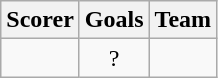<table class=wikitable>
<tr>
<th>Scorer</th>
<th>Goals</th>
<th>Team</th>
</tr>
<tr>
<td></td>
<td style="text-align:center;">?</td>
<td></td>
</tr>
</table>
